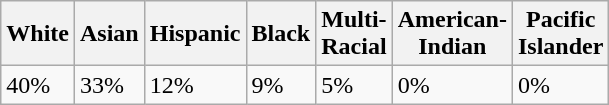<table class="wikitable">
<tr>
<th>White</th>
<th>Asian</th>
<th>Hispanic</th>
<th>Black</th>
<th>Multi-<br>Racial</th>
<th>American-<br>Indian</th>
<th>Pacific<br>Islander</th>
</tr>
<tr>
<td>40%</td>
<td>33%</td>
<td>12%</td>
<td>9%</td>
<td>5%</td>
<td>0%</td>
<td>0%</td>
</tr>
</table>
